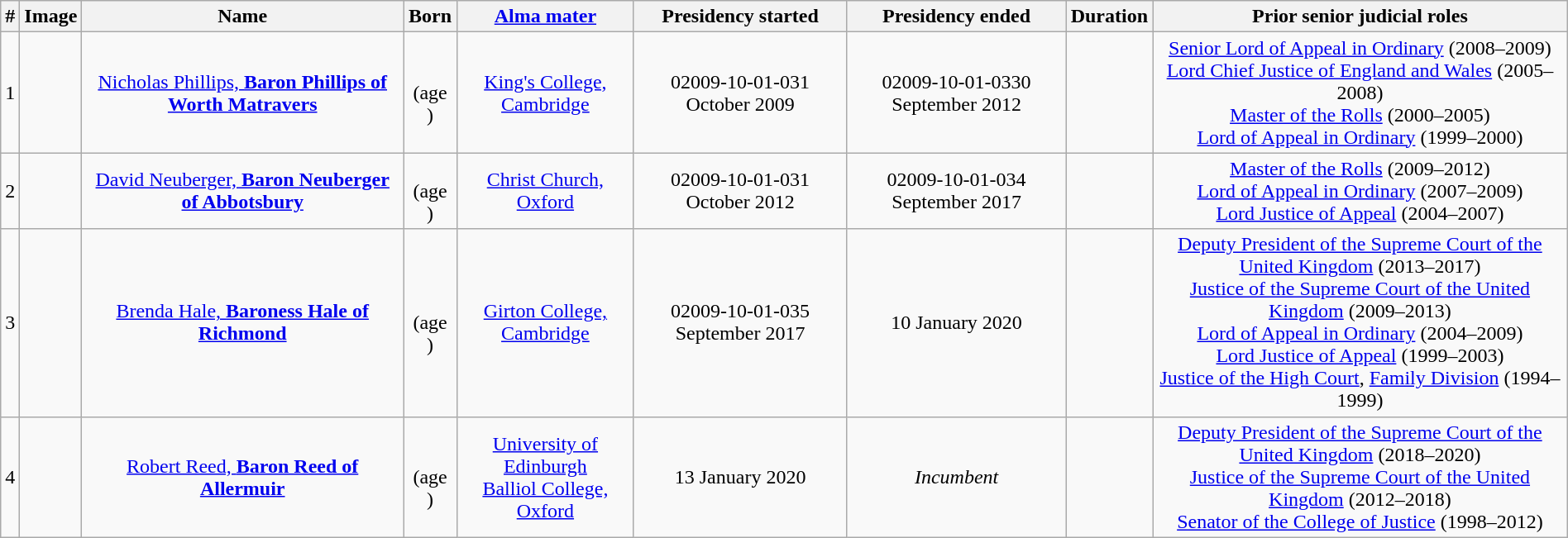<table class="wikitable sortable" style="text-align:center; margin:auto; width:100%;">
<tr>
<th>#</th>
<th>Image</th>
<th>Name</th>
<th>Born</th>
<th><a href='#'>Alma mater</a></th>
<th>Presidency started</th>
<th>Presidency ended</th>
<th>Duration</th>
<th class="unsortable">Prior senior judicial roles</th>
</tr>
<tr>
<td>1</td>
<td></td>
<td><a href='#'>Nicholas Phillips, <strong>Baron Phillips of Worth Matravers</strong></a></td>
<td><br>(age )</td>
<td><a href='#'>King's College, Cambridge</a></td>
<td><span>02009-10-01-03</span>1 October 2009</td>
<td><span>02009-10-01-03</span>30 September 2012</td>
<td></td>
<td><a href='#'>Senior Lord of Appeal in Ordinary</a> (2008–2009)<br><a href='#'>Lord Chief Justice of England and Wales</a> (2005–2008)<br><a href='#'>Master of the Rolls</a> (2000–2005)<br> <a href='#'>Lord of Appeal in Ordinary</a> (1999–2000)</td>
</tr>
<tr>
<td>2</td>
<td></td>
<td><a href='#'>David Neuberger, <strong>Baron Neuberger of Abbotsbury</strong></a></td>
<td><br>(age )</td>
<td><a href='#'>Christ Church, Oxford</a></td>
<td><span>02009-10-01-03</span>1 October 2012</td>
<td><span>02009-10-01-03</span>4 September 2017</td>
<td></td>
<td><a href='#'>Master of the Rolls</a> (2009–2012)<br> <a href='#'>Lord of Appeal in Ordinary</a> (2007–2009)<br><a href='#'>Lord Justice of Appeal</a> (2004–2007)</td>
</tr>
<tr>
<td>3</td>
<td></td>
<td><a href='#'>Brenda Hale, <strong>Baroness Hale of Richmond</strong></a></td>
<td><br>(age )</td>
<td><a href='#'>Girton College, Cambridge</a></td>
<td><span>02009-10-01-03</span>5 September 2017</td>
<td>10 January 2020</td>
<td></td>
<td><a href='#'>Deputy President of the Supreme Court of the United Kingdom</a> (2013–2017)<br><a href='#'>Justice of the Supreme Court of the United Kingdom</a> (2009–2013)<br><a href='#'>Lord of Appeal in Ordinary</a> (2004–2009)<br><a href='#'>Lord Justice of Appeal</a> (1999–2003)<br><a href='#'>Justice of the High Court</a>, <a href='#'>Family Division</a> (1994–1999)</td>
</tr>
<tr>
<td>4</td>
<td></td>
<td><a href='#'>Robert Reed, <strong>Baron Reed of Allermuir</strong></a></td>
<td><br>(age )</td>
<td><a href='#'>University of Edinburgh</a><br><a href='#'>Balliol College, Oxford</a></td>
<td>13 January 2020</td>
<td><em>Incumbent</em></td>
<td></td>
<td><a href='#'>Deputy President of the Supreme Court of the United Kingdom</a> (2018–2020)<br><a href='#'>Justice of the Supreme Court of the United Kingdom</a> (2012–2018)<br><a href='#'>Senator of the College of Justice</a> (1998–2012)</td>
</tr>
</table>
